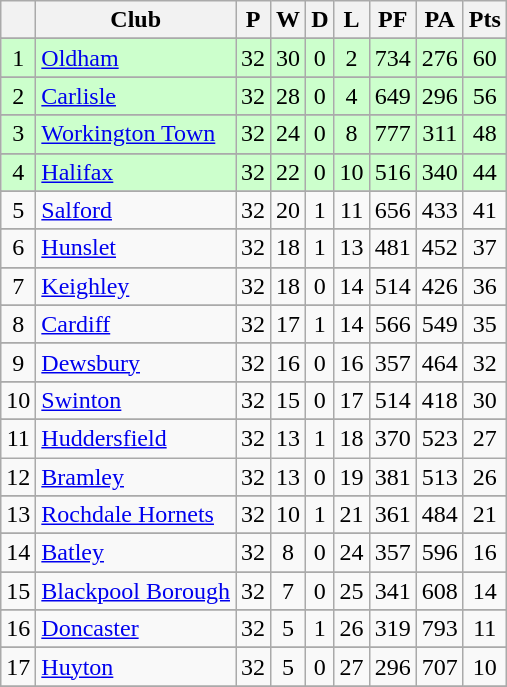<table class="wikitable" style="text-align:center;">
<tr>
<th></th>
<th>Club</th>
<th>P</th>
<th>W</th>
<th>D</th>
<th>L</th>
<th>PF</th>
<th>PA</th>
<th>Pts</th>
</tr>
<tr --->
</tr>
<tr align=center style="background:#ccffcc;color:">
<td>1</td>
<td style="text-align:left;"><a href='#'>Oldham</a></td>
<td>32</td>
<td>30</td>
<td>0</td>
<td>2</td>
<td>734</td>
<td>276</td>
<td>60</td>
</tr>
<tr --->
</tr>
<tr align=center style="background:#ccffcc;color:">
<td>2</td>
<td style="text-align:left;"><a href='#'>Carlisle</a></td>
<td>32</td>
<td>28</td>
<td>0</td>
<td>4</td>
<td>649</td>
<td>296</td>
<td>56</td>
</tr>
<tr --->
</tr>
<tr align=center style="background:#ccffcc;color:">
<td>3</td>
<td style="text-align:left;"><a href='#'>Workington Town</a></td>
<td>32</td>
<td>24</td>
<td>0</td>
<td>8</td>
<td>777</td>
<td>311</td>
<td>48</td>
</tr>
<tr --->
</tr>
<tr align=center style="background:#ccffcc;color:">
<td>4</td>
<td style="text-align:left;"><a href='#'>Halifax</a></td>
<td>32</td>
<td>22</td>
<td>0</td>
<td>10</td>
<td>516</td>
<td>340</td>
<td>44</td>
</tr>
<tr --->
</tr>
<tr align=center style="background:">
<td>5</td>
<td style="text-align:left;"><a href='#'>Salford</a></td>
<td>32</td>
<td>20</td>
<td>1</td>
<td>11</td>
<td>656</td>
<td>433</td>
<td>41</td>
</tr>
<tr --->
</tr>
<tr align=center style="background:">
<td>6</td>
<td style="text-align:left;"><a href='#'>Hunslet</a></td>
<td>32</td>
<td>18</td>
<td>1</td>
<td>13</td>
<td>481</td>
<td>452</td>
<td>37</td>
</tr>
<tr --->
</tr>
<tr align=center style="background:">
<td>7</td>
<td style="text-align:left;"><a href='#'>Keighley</a></td>
<td>32</td>
<td>18</td>
<td>0</td>
<td>14</td>
<td>514</td>
<td>426</td>
<td>36</td>
</tr>
<tr --->
</tr>
<tr align=center style="background:">
<td>8</td>
<td style="text-align:left;"><a href='#'>Cardiff</a></td>
<td>32</td>
<td>17</td>
<td>1</td>
<td>14</td>
<td>566</td>
<td>549</td>
<td>35</td>
</tr>
<tr --->
</tr>
<tr align=center style="background:">
<td>9</td>
<td style="text-align:left;"><a href='#'>Dewsbury</a></td>
<td>32</td>
<td>16</td>
<td>0</td>
<td>16</td>
<td>357</td>
<td>464</td>
<td>32</td>
</tr>
<tr --->
</tr>
<tr align=center style="background:">
<td>10</td>
<td style="text-align:left;"><a href='#'>Swinton</a></td>
<td>32</td>
<td>15</td>
<td>0</td>
<td>17</td>
<td>514</td>
<td>418</td>
<td>30</td>
</tr>
<tr --->
</tr>
<tr align=center style="background:">
<td>11</td>
<td style="text-align:left;"><a href='#'>Huddersfield</a></td>
<td>32</td>
<td>13</td>
<td>1</td>
<td>18</td>
<td>370</td>
<td>523</td>
<td>27</td>
</tr>
<tr ---|- align=center style="background:">
<td>12</td>
<td style="text-align:left;"><a href='#'>Bramley</a></td>
<td>32</td>
<td>13</td>
<td>0</td>
<td>19</td>
<td>381</td>
<td>513</td>
<td>26</td>
</tr>
<tr --->
</tr>
<tr align=center style="background:">
<td>13</td>
<td style="text-align:left;"><a href='#'>Rochdale Hornets</a></td>
<td>32</td>
<td>10</td>
<td>1</td>
<td>21</td>
<td>361</td>
<td>484</td>
<td>21</td>
</tr>
<tr --->
</tr>
<tr align=center style="background:">
<td>14</td>
<td style="text-align:left;"><a href='#'>Batley</a></td>
<td>32</td>
<td>8</td>
<td>0</td>
<td>24</td>
<td>357</td>
<td>596</td>
<td>16</td>
</tr>
<tr --->
</tr>
<tr align=center style="background:">
<td>15</td>
<td style="text-align:left;"><a href='#'>Blackpool Borough</a></td>
<td>32</td>
<td>7</td>
<td>0</td>
<td>25</td>
<td>341</td>
<td>608</td>
<td>14</td>
</tr>
<tr --->
</tr>
<tr align=center style="background:">
<td>16</td>
<td style="text-align:left;"><a href='#'>Doncaster</a></td>
<td>32</td>
<td>5</td>
<td>1</td>
<td>26</td>
<td>319</td>
<td>793</td>
<td>11</td>
</tr>
<tr --->
</tr>
<tr align=center style="background:">
<td>17</td>
<td style="text-align:left;"><a href='#'>Huyton</a></td>
<td>32</td>
<td>5</td>
<td>0</td>
<td>27</td>
<td>296</td>
<td>707</td>
<td>10</td>
</tr>
<tr --->
</tr>
</table>
